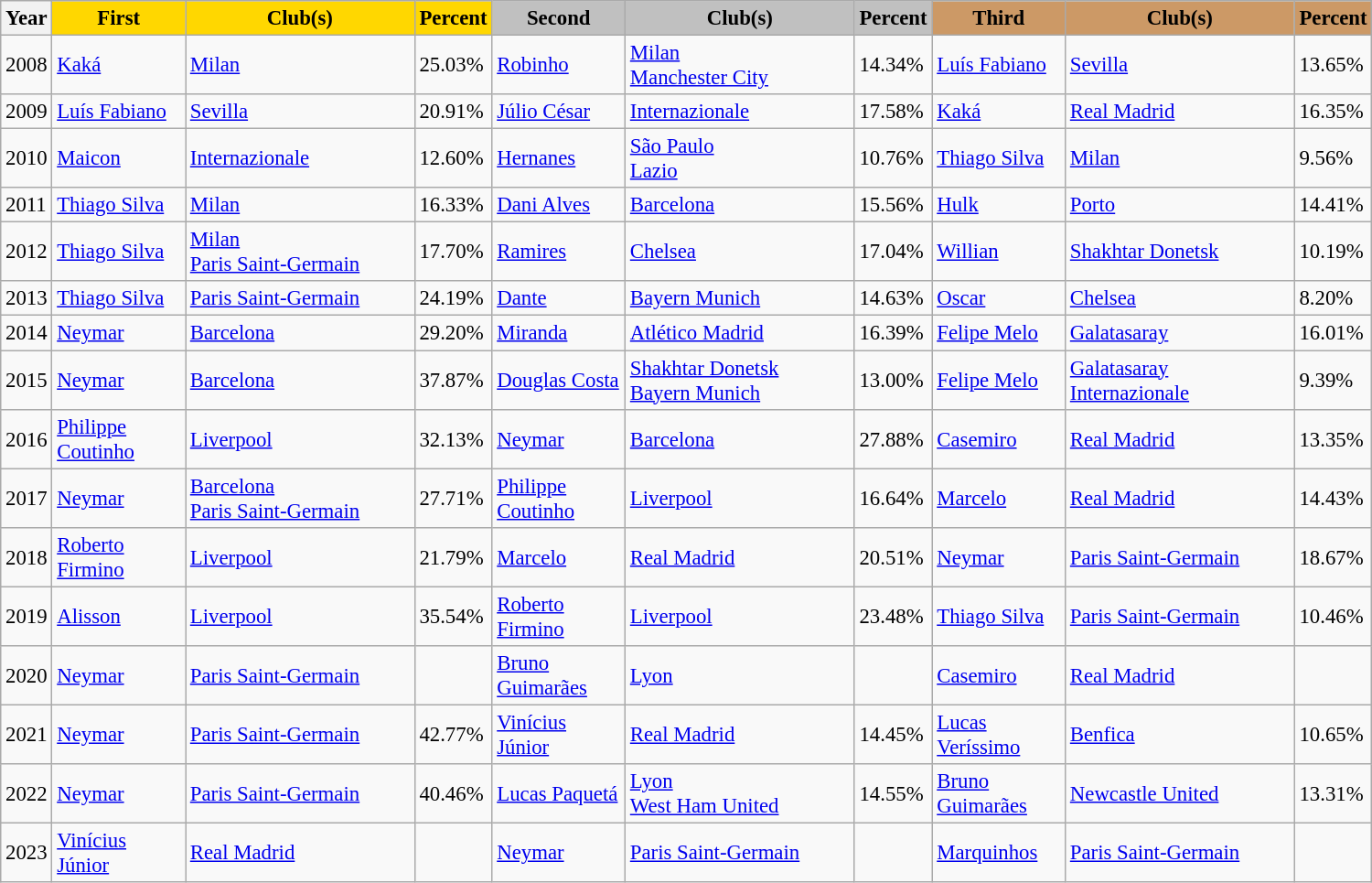<table class="wikitable" style="font-size:95%;">
<tr>
<th width="30">Year</th>
<th style="background:gold" width="90">First</th>
<th style="background:gold" width="160">Club(s)</th>
<th style="background:gold" width="40">Percent</th>
<th style="background:silver" width="90">Second</th>
<th style="background:silver" width="160">Club(s)</th>
<th style="background:silver" width="40">Percent</th>
<th style="background:#cc9966" width="90">Third</th>
<th style="background:#cc9966" width="160">Club(s)</th>
<th style="background:#cc9966" width="40">Percent</th>
</tr>
<tr>
<td>2008</td>
<td><a href='#'>Kaká</a></td>
<td> <a href='#'>Milan</a></td>
<td>25.03%</td>
<td><a href='#'>Robinho</a></td>
<td> <a href='#'>Milan</a><br> <a href='#'>Manchester City</a></td>
<td>14.34%</td>
<td><a href='#'>Luís Fabiano</a></td>
<td> <a href='#'>Sevilla</a></td>
<td>13.65%</td>
</tr>
<tr>
<td>2009</td>
<td><a href='#'>Luís Fabiano</a></td>
<td> <a href='#'>Sevilla</a></td>
<td>20.91%</td>
<td><a href='#'>Júlio César</a></td>
<td> <a href='#'>Internazionale</a></td>
<td>17.58%</td>
<td><a href='#'>Kaká</a></td>
<td> <a href='#'>Real Madrid</a></td>
<td>16.35%</td>
</tr>
<tr>
<td>2010</td>
<td><a href='#'>Maicon</a></td>
<td> <a href='#'>Internazionale</a></td>
<td>12.60%</td>
<td><a href='#'>Hernanes</a></td>
<td> <a href='#'>São Paulo</a><br> <a href='#'>Lazio</a></td>
<td>10.76%</td>
<td><a href='#'>Thiago Silva</a></td>
<td> <a href='#'>Milan</a></td>
<td>9.56%</td>
</tr>
<tr>
<td>2011</td>
<td><a href='#'>Thiago Silva</a></td>
<td> <a href='#'>Milan</a></td>
<td>16.33%</td>
<td><a href='#'>Dani Alves</a></td>
<td> <a href='#'>Barcelona</a></td>
<td>15.56%</td>
<td><a href='#'>Hulk</a></td>
<td> <a href='#'>Porto</a></td>
<td>14.41%</td>
</tr>
<tr>
<td>2012</td>
<td><a href='#'>Thiago Silva</a></td>
<td> <a href='#'>Milan</a><br> <a href='#'>Paris Saint-Germain</a></td>
<td>17.70%</td>
<td><a href='#'>Ramires</a></td>
<td> <a href='#'>Chelsea</a></td>
<td>17.04%</td>
<td><a href='#'>Willian</a></td>
<td> <a href='#'>Shakhtar Donetsk</a></td>
<td>10.19%</td>
</tr>
<tr>
<td>2013</td>
<td><a href='#'>Thiago Silva</a></td>
<td> <a href='#'>Paris Saint-Germain</a></td>
<td>24.19%</td>
<td><a href='#'>Dante</a></td>
<td> <a href='#'>Bayern Munich</a></td>
<td>14.63%</td>
<td><a href='#'>Oscar</a></td>
<td> <a href='#'>Chelsea</a></td>
<td>8.20%</td>
</tr>
<tr>
<td>2014</td>
<td><a href='#'>Neymar</a></td>
<td> <a href='#'>Barcelona</a></td>
<td>29.20%</td>
<td><a href='#'>Miranda</a></td>
<td> <a href='#'>Atlético Madrid</a></td>
<td>16.39%</td>
<td><a href='#'>Felipe Melo</a></td>
<td> <a href='#'>Galatasaray</a></td>
<td>16.01%</td>
</tr>
<tr>
<td>2015</td>
<td><a href='#'>Neymar</a></td>
<td> <a href='#'>Barcelona</a></td>
<td>37.87%</td>
<td><a href='#'>Douglas Costa</a></td>
<td> <a href='#'>Shakhtar Donetsk</a><br> <a href='#'>Bayern Munich</a></td>
<td>13.00%</td>
<td><a href='#'>Felipe Melo</a></td>
<td> <a href='#'>Galatasaray</a><br> <a href='#'>Internazionale</a></td>
<td>9.39%</td>
</tr>
<tr>
<td>2016</td>
<td><a href='#'>Philippe Coutinho</a></td>
<td> <a href='#'>Liverpool</a></td>
<td>32.13%</td>
<td><a href='#'>Neymar</a></td>
<td> <a href='#'>Barcelona</a></td>
<td>27.88%</td>
<td><a href='#'>Casemiro</a></td>
<td> <a href='#'>Real Madrid</a></td>
<td>13.35%</td>
</tr>
<tr>
<td>2017</td>
<td><a href='#'>Neymar</a></td>
<td> <a href='#'>Barcelona</a><br> <a href='#'>Paris Saint-Germain</a></td>
<td>27.71%</td>
<td><a href='#'>Philippe Coutinho</a></td>
<td> <a href='#'>Liverpool</a></td>
<td>16.64%</td>
<td><a href='#'>Marcelo</a></td>
<td> <a href='#'>Real Madrid</a></td>
<td>14.43%</td>
</tr>
<tr>
<td>2018</td>
<td><a href='#'>Roberto Firmino</a></td>
<td> <a href='#'>Liverpool</a></td>
<td>21.79%</td>
<td><a href='#'>Marcelo</a></td>
<td> <a href='#'>Real Madrid</a></td>
<td>20.51%</td>
<td><a href='#'>Neymar</a></td>
<td> <a href='#'>Paris Saint-Germain</a></td>
<td>18.67%</td>
</tr>
<tr>
<td>2019</td>
<td><a href='#'>Alisson</a></td>
<td> <a href='#'>Liverpool</a></td>
<td>35.54%</td>
<td><a href='#'>Roberto Firmino</a></td>
<td> <a href='#'>Liverpool</a></td>
<td>23.48%</td>
<td><a href='#'>Thiago Silva</a></td>
<td> <a href='#'>Paris Saint-Germain</a></td>
<td>10.46%</td>
</tr>
<tr>
<td>2020</td>
<td><a href='#'>Neymar</a></td>
<td> <a href='#'>Paris Saint-Germain</a></td>
<td></td>
<td><a href='#'>Bruno Guimarães</a></td>
<td> <a href='#'>Lyon</a></td>
<td></td>
<td><a href='#'>Casemiro</a></td>
<td> <a href='#'>Real Madrid</a></td>
<td></td>
</tr>
<tr>
<td>2021</td>
<td><a href='#'>Neymar</a></td>
<td> <a href='#'>Paris Saint-Germain</a></td>
<td>42.77%</td>
<td><a href='#'>Vinícius Júnior</a></td>
<td> <a href='#'>Real Madrid</a></td>
<td>14.45%</td>
<td><a href='#'>Lucas Veríssimo</a></td>
<td> <a href='#'>Benfica</a></td>
<td>10.65%</td>
</tr>
<tr>
<td>2022</td>
<td><a href='#'>Neymar</a></td>
<td> <a href='#'>Paris Saint-Germain</a></td>
<td>40.46%</td>
<td><a href='#'>Lucas Paquetá</a></td>
<td> <a href='#'>Lyon</a><br> <a href='#'>West Ham United</a></td>
<td>14.55%</td>
<td><a href='#'>Bruno Guimarães</a></td>
<td> <a href='#'>Newcastle United</a></td>
<td>13.31%</td>
</tr>
<tr>
<td>2023</td>
<td><a href='#'>Vinícius Júnior</a></td>
<td> <a href='#'>Real Madrid</a></td>
<td></td>
<td><a href='#'>Neymar</a></td>
<td> <a href='#'>Paris Saint-Germain</a></td>
<td></td>
<td><a href='#'>Marquinhos</a></td>
<td> <a href='#'>Paris Saint-Germain</a></td>
<td></td>
</tr>
</table>
